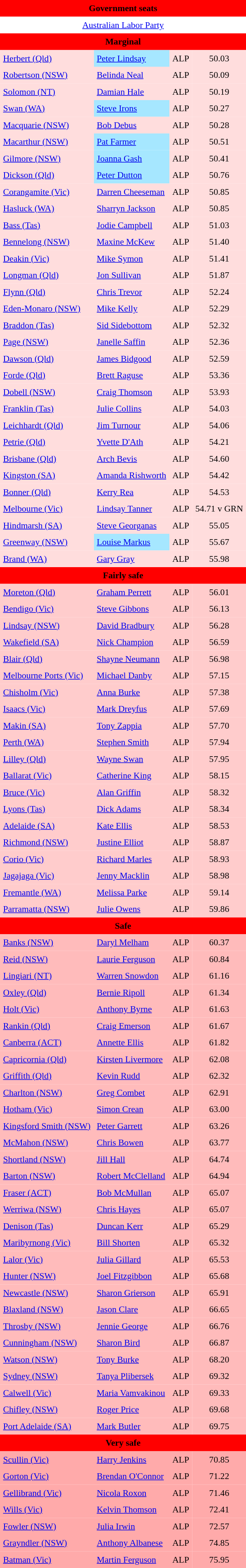<table class="toccolours" align="left" cellpadding="5" cellspacing="0" style="margin-right: .5em; margin-top: .4em;font-size: 90%;">
<tr>
<td colspan=4 align="center" bgcolor="red"><span><strong>Government seats</strong></span></td>
</tr>
<tr>
<td style="background-color:white" colspan=4 align="center"><a href='#'>Australian Labor Party</a></td>
</tr>
<tr>
<td colspan=4 align="center" bgcolor="red"><span><strong>Marginal</strong></span></td>
</tr>
<tr>
<td align="left" bgcolor="FFDDDD"><a href='#'>Herbert (Qld)</a></td>
<td align="left" bgcolor="A6E7FF"><a href='#'>Peter Lindsay</a></td>
<td align="left" bgcolor="FFDDDD">ALP</td>
<td align="center" bgcolor="FFDDDD">50.03</td>
</tr>
<tr>
<td align="left" bgcolor="FFDDDD"><a href='#'>Robertson (NSW)</a></td>
<td align="left" bgcolor="FFDDDD"><a href='#'>Belinda Neal</a></td>
<td align="left" bgcolor="FFDDDD">ALP</td>
<td align="center" bgcolor="FFDDDD">50.09</td>
</tr>
<tr>
<td align="left" bgcolor="FFDDDD"><a href='#'>Solomon (NT)</a></td>
<td align="left" bgcolor="FFDDDD"><a href='#'>Damian Hale</a></td>
<td align="left" bgcolor="FFDDDD">ALP</td>
<td align="center" bgcolor="FFDDDD">50.19</td>
</tr>
<tr>
<td align="left" bgcolor="FFDDDD"><a href='#'>Swan (WA)</a></td>
<td align="left" bgcolor="A6E7FF"><a href='#'>Steve Irons</a></td>
<td align="left" bgcolor="FFDDDD">ALP</td>
<td align="center" bgcolor="FFDDDD">50.27</td>
</tr>
<tr>
<td align="left" bgcolor="FFDDDD"><a href='#'>Macquarie (NSW)</a></td>
<td align="left" bgcolor="FFDDDD"><a href='#'>Bob Debus</a></td>
<td align="left" bgcolor="FFDDDD">ALP</td>
<td align="center" bgcolor="FFDDDD">50.28</td>
</tr>
<tr>
<td align="left" bgcolor="FFDDDD"><a href='#'>Macarthur (NSW)</a></td>
<td align="left" bgcolor="A6E7FF"><a href='#'>Pat Farmer</a></td>
<td align="left" bgcolor="FFDDDD">ALP</td>
<td align="center" bgcolor="FFDDDD">50.51</td>
</tr>
<tr>
<td align="left" bgcolor="FFDDDD"><a href='#'>Gilmore (NSW)</a></td>
<td align="left" bgcolor="A6E7FF"><a href='#'>Joanna Gash</a></td>
<td align="left" bgcolor="FFDDDD">ALP</td>
<td align="center" bgcolor="FFDDDD">50.41</td>
</tr>
<tr>
<td align="left" bgcolor="FFDDDD"><a href='#'>Dickson (Qld)</a></td>
<td align="left" bgcolor="A6E7FF"><a href='#'>Peter Dutton</a></td>
<td align="left" bgcolor="FFDDDD">ALP</td>
<td align="center" bgcolor="FFDDDD">50.76</td>
</tr>
<tr>
<td align="left" bgcolor="FFDDDD"><a href='#'>Corangamite (Vic)</a></td>
<td align="left" bgcolor="FFDDDD"><a href='#'>Darren Cheeseman</a></td>
<td align="left" bgcolor="FFDDDD">ALP</td>
<td align="center" bgcolor="FFDDDD">50.85</td>
</tr>
<tr>
<td align="left" bgcolor="FFDDDD"><a href='#'>Hasluck (WA)</a></td>
<td align="left" bgcolor="FFDDDD"><a href='#'>Sharryn Jackson</a></td>
<td align="left" bgcolor="FFDDDD">ALP</td>
<td align="center" bgcolor="FFDDDD">50.85</td>
</tr>
<tr>
<td align="left" bgcolor="FFDDDD"><a href='#'>Bass (Tas)</a></td>
<td align="left" bgcolor="FFDDDD"><a href='#'>Jodie Campbell</a></td>
<td align="left" bgcolor="FFDDDD">ALP</td>
<td align="center" bgcolor="FFDDDD">51.03</td>
</tr>
<tr>
<td align="left" bgcolor="FFDDDD"><a href='#'>Bennelong (NSW)</a></td>
<td align="left" bgcolor="FFDDDD"><a href='#'>Maxine McKew</a></td>
<td align="left" bgcolor="FFDDDD">ALP</td>
<td align="center" bgcolor="FFDDDD">51.40</td>
</tr>
<tr>
<td align="left" bgcolor="FFDDDD"><a href='#'>Deakin (Vic)</a></td>
<td align="left" bgcolor="FFDDDD"><a href='#'>Mike Symon</a></td>
<td align="left" bgcolor="FFDDDD">ALP</td>
<td align="center" bgcolor="FFDDDD">51.41</td>
</tr>
<tr>
<td align="left" bgcolor="FFDDDD"><a href='#'>Longman (Qld)</a></td>
<td align="left" bgcolor="FFDDDD"><a href='#'>Jon Sullivan</a></td>
<td align="left" bgcolor="FFDDDD">ALP</td>
<td align="center" bgcolor="FFDDDD">51.87</td>
</tr>
<tr>
<td align="left" bgcolor="FFDDDD"><a href='#'>Flynn (Qld)</a></td>
<td align="left" bgcolor="FFDDDD"><a href='#'>Chris Trevor</a></td>
<td align="left" bgcolor="FFDDDD">ALP</td>
<td align="center" bgcolor="FFDDDD">52.24</td>
</tr>
<tr>
<td align="left" bgcolor="FFDDDD"><a href='#'>Eden-Monaro (NSW)</a></td>
<td align="left" bgcolor="FFDDDD"><a href='#'>Mike Kelly</a></td>
<td align="left" bgcolor="FFDDDD">ALP</td>
<td align="center" bgcolor="FFDDDD">52.29</td>
</tr>
<tr>
<td align="left" bgcolor="FFDDDD"><a href='#'>Braddon (Tas)</a></td>
<td align="left" bgcolor="FFDDDD"><a href='#'>Sid Sidebottom</a></td>
<td align="left" bgcolor="FFDDDD">ALP</td>
<td align="center" bgcolor="FFDDDD">52.32</td>
</tr>
<tr>
<td align="left" bgcolor="FFDDDD"><a href='#'>Page (NSW)</a></td>
<td align="left" bgcolor="FFDDDD"><a href='#'>Janelle Saffin</a></td>
<td align="left" bgcolor="FFDDDD">ALP</td>
<td align="center" bgcolor="FFDDDD">52.36</td>
</tr>
<tr>
<td align="left" bgcolor="FFDDDD"><a href='#'>Dawson (Qld)</a></td>
<td align="left" bgcolor="FFDDDD"><a href='#'>James Bidgood</a></td>
<td align="left" bgcolor="FFDDDD">ALP</td>
<td align="center" bgcolor="FFDDDD">52.59</td>
</tr>
<tr>
<td align="left" bgcolor="FFDDDD"><a href='#'>Forde (Qld)</a></td>
<td align="left" bgcolor="FFDDDD"><a href='#'>Brett Raguse</a></td>
<td align="left" bgcolor="FFDDDD">ALP</td>
<td align="center" bgcolor="FFDDDD">53.36</td>
</tr>
<tr>
<td align="left" bgcolor="FFDDDD"><a href='#'>Dobell (NSW)</a></td>
<td align="left" bgcolor="FFDDDD"><a href='#'>Craig Thomson</a></td>
<td align="left" bgcolor="FFDDDD">ALP</td>
<td align="center" bgcolor="FFDDDD">53.93</td>
</tr>
<tr>
<td align="left" bgcolor="FFDDDD"><a href='#'>Franklin (Tas)</a></td>
<td align="left" bgcolor="FFDDDD"><a href='#'>Julie Collins</a></td>
<td align="left" bgcolor="FFDDDD">ALP</td>
<td align="center" bgcolor="FFDDDD">54.03</td>
</tr>
<tr>
<td align="left" bgcolor="FFDDDD"><a href='#'>Leichhardt (Qld)</a></td>
<td align="left" bgcolor="FFDDDD"><a href='#'>Jim Turnour</a></td>
<td align="left" bgcolor="FFDDDD">ALP</td>
<td align="center" bgcolor="FFDDDD">54.06</td>
</tr>
<tr>
<td align="left" bgcolor="FFDDDD"><a href='#'>Petrie (Qld)</a></td>
<td align="left" bgcolor="FFDDDD"><a href='#'>Yvette D'Ath</a></td>
<td align="left" bgcolor="FFDDDD">ALP</td>
<td align="center" bgcolor="FFDDDD">54.21</td>
</tr>
<tr>
<td align="left" bgcolor="FFDDDD"><a href='#'>Brisbane (Qld)</a></td>
<td align="left" bgcolor="FFDDDD"><a href='#'>Arch Bevis</a></td>
<td align="left" bgcolor="FFDDDD">ALP</td>
<td align="center" bgcolor="FFDDDD">54.60</td>
</tr>
<tr>
<td align="left" bgcolor="FFDDDD"><a href='#'>Kingston (SA)</a></td>
<td align="left" bgcolor="FFDDDD"><a href='#'>Amanda Rishworth</a></td>
<td align="left" bgcolor="FFDDDD">ALP</td>
<td align="center" bgcolor="FFDDDD">54.42</td>
</tr>
<tr>
<td align="left" bgcolor="FFDDDD"><a href='#'>Bonner (Qld)</a></td>
<td align="left" bgcolor="FFDDDD"><a href='#'>Kerry Rea</a></td>
<td align="left" bgcolor="FFDDDD">ALP</td>
<td align="center" bgcolor="FFDDDD">54.53</td>
</tr>
<tr>
<td align="left" bgcolor="FFDDDD"><a href='#'>Melbourne (Vic)</a></td>
<td align="left" bgcolor="FFDDDD"><a href='#'>Lindsay Tanner</a></td>
<td align="left" bgcolor="FFDDDD">ALP</td>
<td align="center" bgcolor="FFDDDD">54.71 v GRN</td>
</tr>
<tr>
<td align="left" bgcolor="FFDDDD"><a href='#'>Hindmarsh (SA)</a></td>
<td align="left" bgcolor="FFDDDD"><a href='#'>Steve Georganas</a></td>
<td align="left" bgcolor="FFDDDD">ALP</td>
<td align="center" bgcolor="FFDDDD">55.05</td>
</tr>
<tr>
<td align="left" bgcolor="FFDDDD"><a href='#'>Greenway (NSW)</a></td>
<td align="left" bgcolor="A6E7FF"><a href='#'>Louise Markus</a></td>
<td align="left" bgcolor="FFDDDD">ALP</td>
<td align="center" bgcolor="FFDDDD">55.67</td>
</tr>
<tr>
<td align="left" bgcolor="FFDDDD"><a href='#'>Brand (WA)</a></td>
<td align="left" bgcolor="FFDDDD"><a href='#'>Gary Gray</a></td>
<td align="left" bgcolor="FFDDDD">ALP</td>
<td align="center" bgcolor="FFDDDD">55.98</td>
</tr>
<tr>
<td colspan=4 align="center" bgcolor="red"><span><strong>Fairly safe</strong></span></td>
</tr>
<tr>
<td align="left" bgcolor="FFCCCC"><a href='#'>Moreton (Qld)</a></td>
<td align="left" bgcolor="FFCCCC"><a href='#'>Graham Perrett</a></td>
<td align="left" bgcolor="FFCCCC">ALP</td>
<td align="center" bgcolor="FFCCCC">56.01</td>
</tr>
<tr>
<td align="left" bgcolor="FFCCCC"><a href='#'>Bendigo (Vic)</a></td>
<td align="left" bgcolor="FFCCCC"><a href='#'>Steve Gibbons</a></td>
<td align="left" bgcolor="FFCCCC">ALP</td>
<td align="center" bgcolor="FFCCCC">56.13</td>
</tr>
<tr>
<td align="left" bgcolor="FFCCCC"><a href='#'>Lindsay (NSW)</a></td>
<td align="left" bgcolor="FFCCCC"><a href='#'>David Bradbury</a></td>
<td align="left" bgcolor="FFCCCC">ALP</td>
<td align="center" bgcolor="FFCCCC">56.28</td>
</tr>
<tr>
<td align="left" bgcolor="FFCCCC"><a href='#'>Wakefield (SA)</a></td>
<td align="left" bgcolor="FFCCCC"><a href='#'>Nick Champion</a></td>
<td align="left" bgcolor="FFCCCC">ALP</td>
<td align="center" bgcolor="FFCCCC">56.59</td>
</tr>
<tr>
<td align="left" bgcolor="FFCCCC"><a href='#'>Blair (Qld)</a></td>
<td align="left" bgcolor="FFCCCC"><a href='#'>Shayne Neumann</a></td>
<td align="left" bgcolor="FFCCCC">ALP</td>
<td align="center" bgcolor="FFCCCC">56.98</td>
</tr>
<tr>
<td align="left" bgcolor="FFCCCC"><a href='#'>Melbourne Ports (Vic)</a></td>
<td align="left" bgcolor="FFCCCC"><a href='#'>Michael Danby</a></td>
<td align="left" bgcolor="FFCCCC">ALP</td>
<td align="center" bgcolor="FFCCCC">57.15</td>
</tr>
<tr>
<td align="left" bgcolor="FFCCCC"><a href='#'>Chisholm (Vic)</a></td>
<td align="left" bgcolor="FFCCCC"><a href='#'>Anna Burke</a></td>
<td align="left" bgcolor="FFCCCC">ALP</td>
<td align="center" bgcolor="FFCCCC">57.38</td>
</tr>
<tr>
<td align="left" bgcolor="FFCCCC"><a href='#'>Isaacs (Vic)</a></td>
<td align="left" bgcolor="FFCCCC"><a href='#'>Mark Dreyfus</a></td>
<td align="left" bgcolor="FFCCCC">ALP</td>
<td align="center" bgcolor="FFCCCC">57.69</td>
</tr>
<tr>
<td align="left" bgcolor="FFCCCC"><a href='#'>Makin (SA)</a></td>
<td align="left" bgcolor="FFCCCC"><a href='#'>Tony Zappia</a></td>
<td align="left" bgcolor="FFCCCC">ALP</td>
<td align="center" bgcolor="FFCCCC">57.70</td>
</tr>
<tr>
<td align="left" bgcolor="FFCCCC"><a href='#'>Perth (WA)</a></td>
<td align="left" bgcolor="FFCCCC"><a href='#'>Stephen Smith</a></td>
<td align="left" bgcolor="FFCCCC">ALP</td>
<td align="center" bgcolor="FFCCCC">57.94</td>
</tr>
<tr>
<td align="left" bgcolor="FFCCCC"><a href='#'>Lilley (Qld)</a></td>
<td align="left" bgcolor="FFCCCC"><a href='#'>Wayne Swan</a></td>
<td align="left" bgcolor="FFCCCC">ALP</td>
<td align="center" bgcolor="FFCCCC">57.95</td>
</tr>
<tr>
<td align="left" bgcolor="FFCCCC"><a href='#'>Ballarat (Vic)</a></td>
<td align="left" bgcolor="FFCCCC"><a href='#'>Catherine King</a></td>
<td align="left" bgcolor="FFCCCC">ALP</td>
<td align="center" bgcolor="FFCCCC">58.15</td>
</tr>
<tr>
<td align="left" bgcolor="FFCCCC"><a href='#'>Bruce (Vic)</a></td>
<td align="left" bgcolor="FFCCCC"><a href='#'>Alan Griffin</a></td>
<td align="left" bgcolor="FFCCCC">ALP</td>
<td align="center" bgcolor="FFCCCC">58.32</td>
</tr>
<tr>
<td align="left" bgcolor="FFCCCC"><a href='#'>Lyons (Tas)</a></td>
<td align="left" bgcolor="FFCCCC"><a href='#'>Dick Adams</a></td>
<td align="left" bgcolor="FFCCCC">ALP</td>
<td align="center" bgcolor="FFCCCC">58.34</td>
</tr>
<tr>
<td align="left" bgcolor="FFCCCC"><a href='#'>Adelaide (SA)</a></td>
<td align="left" bgcolor="FFCCCC"><a href='#'>Kate Ellis</a></td>
<td align="left" bgcolor="FFCCCC">ALP</td>
<td align="center" bgcolor="FFCCCC">58.53</td>
</tr>
<tr>
<td align="left" bgcolor="FFCCCC"><a href='#'>Richmond (NSW)</a></td>
<td align="left" bgcolor="FFCCCC"><a href='#'>Justine Elliot</a></td>
<td align="left" bgcolor="FFCCCC">ALP</td>
<td align="center" bgcolor="FFCCCC">58.87</td>
</tr>
<tr>
<td align="left" bgcolor="FFCCCC"><a href='#'>Corio (Vic)</a></td>
<td align="left" bgcolor="FFCCCC"><a href='#'>Richard Marles</a></td>
<td align="left" bgcolor="FFCCCC">ALP</td>
<td align="center" bgcolor="FFCCCC">58.93</td>
</tr>
<tr>
<td align="left" bgcolor="FFCCCC"><a href='#'>Jagajaga (Vic)</a></td>
<td align="left" bgcolor="FFCCCC"><a href='#'>Jenny Macklin</a></td>
<td align="left" bgcolor="FFCCCC">ALP</td>
<td align="center" bgcolor="FFCCCC">58.98</td>
</tr>
<tr>
<td align="left" bgcolor="FFCCCC"><a href='#'>Fremantle (WA)</a></td>
<td align="left" bgcolor="FFCCCC"><a href='#'>Melissa Parke</a></td>
<td align="left" bgcolor="FFCCCC">ALP</td>
<td align="center" bgcolor="FFCCCC">59.14</td>
</tr>
<tr>
<td align="left" bgcolor="FFCCCC"><a href='#'>Parramatta (NSW)</a></td>
<td align="left" bgcolor="FFCCCC"><a href='#'>Julie Owens</a></td>
<td align="left" bgcolor="FFCCCC">ALP</td>
<td align="center" bgcolor="FFCCCC">59.86</td>
</tr>
<tr>
<td colspan=4 align="center" bgcolor="red"><span><strong>Safe</strong></span></td>
</tr>
<tr>
<td align="left" bgcolor="FFBBBB"><a href='#'>Banks (NSW)</a></td>
<td align="left" bgcolor="FFBBBB"><a href='#'>Daryl Melham</a></td>
<td align="left" bgcolor="FFBBBB">ALP</td>
<td align="center" bgcolor="FFBBBB">60.37</td>
</tr>
<tr>
<td align="left" bgcolor="FFBBBB"><a href='#'>Reid (NSW)</a></td>
<td align="left" bgcolor="FFBBBB"><a href='#'>Laurie Ferguson</a></td>
<td align="left" bgcolor="FFBBBB">ALP</td>
<td align="center" bgcolor="FFBBBB">60.84</td>
</tr>
<tr>
<td align="left" bgcolor="FFBBBB"><a href='#'>Lingiari (NT)</a></td>
<td align="left" bgcolor="FFBBBB"><a href='#'>Warren Snowdon</a></td>
<td align="left" bgcolor="FFBBBB">ALP</td>
<td align="center" bgcolor="FFBBBB">61.16</td>
</tr>
<tr>
<td align="left" bgcolor="FFBBBB"><a href='#'>Oxley (Qld)</a></td>
<td align="left" bgcolor="FFBBBB"><a href='#'>Bernie Ripoll</a></td>
<td align="left" bgcolor="FFBBBB">ALP</td>
<td align="center" bgcolor="FFBBBB">61.34</td>
</tr>
<tr>
<td align="left" bgcolor="FFBBBB"><a href='#'>Holt (Vic)</a></td>
<td align="left" bgcolor="FFBBBB"><a href='#'>Anthony Byrne</a></td>
<td align="left" bgcolor="FFBBBB">ALP</td>
<td align="center" bgcolor="FFBBBB">61.63</td>
</tr>
<tr>
<td align="left" bgcolor="FFBBBB"><a href='#'>Rankin (Qld)</a></td>
<td align="left" bgcolor="FFBBBB"><a href='#'>Craig Emerson</a></td>
<td align="left" bgcolor="FFBBBB">ALP</td>
<td align="center" bgcolor="FFBBBB">61.67</td>
</tr>
<tr>
<td align="left" bgcolor="FFBBBB"><a href='#'>Canberra (ACT)</a></td>
<td align="left" bgcolor="FFBBBB"><a href='#'>Annette Ellis</a></td>
<td align="left" bgcolor="FFBBBB">ALP</td>
<td align="center" bgcolor="FFBBBB">61.82</td>
</tr>
<tr>
<td align="left" bgcolor="FFBBBB"><a href='#'>Capricornia (Qld)</a></td>
<td align="left" bgcolor="FFBBBB"><a href='#'>Kirsten Livermore</a></td>
<td align="left" bgcolor="FFBBBB">ALP</td>
<td align="center" bgcolor="FFBBBB">62.08</td>
</tr>
<tr>
<td align="left" bgcolor="FFBBBB"><a href='#'>Griffith (Qld)</a></td>
<td align="left" bgcolor="FFBBBB"><a href='#'>Kevin Rudd</a></td>
<td align="left" bgcolor="FFBBBB">ALP</td>
<td align="center" bgcolor="FFBBBB">62.32</td>
</tr>
<tr>
<td align="left" bgcolor="FFBBBB"><a href='#'>Charlton (NSW)</a></td>
<td align="left" bgcolor="FFBBBB"><a href='#'>Greg Combet</a></td>
<td align="left" bgcolor="FFBBBB">ALP</td>
<td align="center" bgcolor="FFBBBB">62.91</td>
</tr>
<tr>
<td align="left" bgcolor="FFBBBB"><a href='#'>Hotham (Vic)</a></td>
<td align="left" bgcolor="FFBBBB"><a href='#'>Simon Crean</a></td>
<td align="left" bgcolor="FFBBBB">ALP</td>
<td align="center" bgcolor="FFBBBB">63.00</td>
</tr>
<tr>
<td align="left" bgcolor="FFBBBB"><a href='#'>Kingsford Smith (NSW)</a></td>
<td align="left" bgcolor="FFBBBB"><a href='#'>Peter Garrett</a></td>
<td align="left" bgcolor="FFBBBB">ALP</td>
<td align="center" bgcolor="FFBBBB">63.26</td>
</tr>
<tr>
<td align="left" bgcolor="FFBBBB"><a href='#'>McMahon (NSW)</a></td>
<td align="left" bgcolor="FFBBBB"><a href='#'>Chris Bowen</a></td>
<td align="left" bgcolor="FFBBBB">ALP</td>
<td align="center" bgcolor="FFBBBB">63.77</td>
</tr>
<tr>
<td align="left" bgcolor="FFBBBB"><a href='#'>Shortland (NSW)</a></td>
<td align="left" bgcolor="FFBBBB"><a href='#'>Jill Hall</a></td>
<td align="left" bgcolor="FFBBBB">ALP</td>
<td align="center" bgcolor="FFBBBB">64.74</td>
</tr>
<tr>
<td align="left" bgcolor="FFBBBB"><a href='#'>Barton (NSW)</a></td>
<td align="left" bgcolor="FFBBBB"><a href='#'>Robert McClelland</a></td>
<td align="left" bgcolor="FFBBBB">ALP</td>
<td align="center" bgcolor="FFBBBB">64.94</td>
</tr>
<tr>
<td align="left" bgcolor="FFBBBB"><a href='#'>Fraser (ACT)</a></td>
<td align="left" bgcolor="FFBBBB"><a href='#'>Bob McMullan</a></td>
<td align="left" bgcolor="FFBBBB">ALP</td>
<td align="center" bgcolor="FFBBBB">65.07</td>
</tr>
<tr>
<td align="left" bgcolor="FFBBBB"><a href='#'>Werriwa (NSW)</a></td>
<td align="left" bgcolor="FFBBBB"><a href='#'>Chris Hayes</a></td>
<td align="left" bgcolor="FFBBBB">ALP</td>
<td align="center" bgcolor="FFBBBB">65.07</td>
</tr>
<tr>
<td align="left" bgcolor="FFBBBB"><a href='#'>Denison (Tas)</a></td>
<td align="left" bgcolor="FFBBBB"><a href='#'>Duncan Kerr</a></td>
<td align="left" bgcolor="FFBBBB">ALP</td>
<td align="center" bgcolor="FFBBBB">65.29</td>
</tr>
<tr>
<td align="left" bgcolor="FFBBBB"><a href='#'>Maribyrnong (Vic)</a></td>
<td align="left" bgcolor="FFBBBB"><a href='#'>Bill Shorten</a></td>
<td align="left" bgcolor="FFBBBB">ALP</td>
<td align="center" bgcolor="FFBBBB">65.32</td>
</tr>
<tr>
<td align="left" bgcolor="FFBBBB"><a href='#'>Lalor (Vic)</a></td>
<td align="left" bgcolor="FFBBBB"><a href='#'>Julia Gillard</a></td>
<td align="left" bgcolor="FFBBBB">ALP</td>
<td align="center" bgcolor="FFBBBB">65.53</td>
</tr>
<tr>
<td align="left" bgcolor="FFBBBB"><a href='#'>Hunter (NSW)</a></td>
<td align="left" bgcolor="FFBBBB"><a href='#'>Joel Fitzgibbon</a></td>
<td align="left" bgcolor="FFBBBB">ALP</td>
<td align="center" bgcolor="FFBBBB">65.68</td>
</tr>
<tr>
<td align="left" bgcolor="FFBBBB"><a href='#'>Newcastle (NSW)</a></td>
<td align="left" bgcolor="FFBBBB"><a href='#'>Sharon Grierson</a></td>
<td align="left" bgcolor="FFBBBB">ALP</td>
<td align="center" bgcolor="FFBBBB">65.91</td>
</tr>
<tr>
<td align="left" bgcolor="FFBBBB"><a href='#'>Blaxland (NSW)</a></td>
<td align="left" bgcolor="FFBBBB"><a href='#'>Jason Clare</a></td>
<td align="left" bgcolor="FFBBBB">ALP</td>
<td align="center" bgcolor="FFBBBB">66.65</td>
</tr>
<tr>
<td align="left" bgcolor="FFBBBB"><a href='#'>Throsby (NSW)</a></td>
<td align="left" bgcolor="FFBBBB"><a href='#'>Jennie George</a></td>
<td align="left" bgcolor="FFBBBB">ALP</td>
<td align="center" bgcolor="FFBBBB">66.76</td>
</tr>
<tr>
<td align="left" bgcolor="FFBBBB"><a href='#'>Cunningham (NSW)</a></td>
<td align="left" bgcolor="FFBBBB"><a href='#'>Sharon Bird</a></td>
<td align="left" bgcolor="FFBBBB">ALP</td>
<td align="center" bgcolor="FFBBBB">66.87</td>
</tr>
<tr>
<td align="left" bgcolor="FFBBBB"><a href='#'>Watson (NSW)</a></td>
<td align="left" bgcolor="FFBBBB"><a href='#'>Tony Burke</a></td>
<td align="left" bgcolor="FFBBBB">ALP</td>
<td align="center" bgcolor="FFBBBB">68.20</td>
</tr>
<tr>
<td align="left" bgcolor="FFBBBB"><a href='#'>Sydney (NSW)</a></td>
<td align="left" bgcolor="FFBBBB"><a href='#'>Tanya Plibersek</a></td>
<td align="left" bgcolor="FFBBBB">ALP</td>
<td align="center" bgcolor="FFBBBB">69.32</td>
</tr>
<tr>
<td align="left" bgcolor="FFBBBB"><a href='#'>Calwell (Vic)</a></td>
<td align="left" bgcolor="FFBBBB"><a href='#'>Maria Vamvakinou</a></td>
<td align="left" bgcolor="FFBBBB">ALP</td>
<td align="center" bgcolor="FFBBBB">69.33</td>
</tr>
<tr>
<td align="left" bgcolor="FFBBBB"><a href='#'>Chifley (NSW)</a></td>
<td align="left" bgcolor="FFBBBB"><a href='#'>Roger Price</a></td>
<td align="left" bgcolor="FFBBBB">ALP</td>
<td align="center" bgcolor="FFBBBB">69.68</td>
</tr>
<tr>
<td align="left" bgcolor="FFBBBB"><a href='#'>Port Adelaide (SA)</a></td>
<td align="left" bgcolor="FFBBBB"><a href='#'>Mark Butler</a></td>
<td align="left" bgcolor="FFBBBB">ALP</td>
<td align="center" bgcolor="FFBBBB">69.75</td>
</tr>
<tr>
<td colspan=4 align="center" bgcolor="red"><span><strong>Very safe</strong></span></td>
</tr>
<tr>
<td align="left" bgcolor="FFAAAA"><a href='#'>Scullin (Vic)</a></td>
<td align="left" bgcolor="FFAAAA"><a href='#'>Harry Jenkins</a></td>
<td align="left" bgcolor="FFAAAA">ALP</td>
<td align="center" bgcolor="FFAAAA">70.85</td>
</tr>
<tr>
<td align="left" bgcolor="FFAAAA"><a href='#'>Gorton (Vic)</a></td>
<td align="left" bgcolor="FFAAAA"><a href='#'>Brendan O'Connor</a></td>
<td align="left" bgcolor="FFAAAA">ALP</td>
<td align="center" bgcolor="FFAAAA">71.22</td>
</tr>
<tr>
<td align="left" bgcolor="FFAAAA"><a href='#'>Gellibrand (Vic)</a></td>
<td align="left" bgcolor="FFAAAA"><a href='#'>Nicola Roxon</a></td>
<td align="left" bgcolor="FFAAAA">ALP</td>
<td align="center" bgcolor="FFAAAA">71.46</td>
</tr>
<tr>
<td align="left" bgcolor="FFAAAA"><a href='#'>Wills (Vic)</a></td>
<td align="left" bgcolor="FFAAAA"><a href='#'>Kelvin Thomson</a></td>
<td align="left" bgcolor="FFAAAA">ALP</td>
<td align="center" bgcolor="FFAAAA">72.41</td>
</tr>
<tr>
<td align="left" bgcolor="FFAAAA"><a href='#'>Fowler (NSW)</a></td>
<td align="left" bgcolor="FFAAAA"><a href='#'>Julia Irwin</a></td>
<td align="left" bgcolor="FFAAAA">ALP</td>
<td align="center" bgcolor="FFAAAA">72.57</td>
</tr>
<tr>
<td align="left" bgcolor="FFAAAA"><a href='#'>Grayndler (NSW)</a></td>
<td align="left" bgcolor="FFAAAA"><a href='#'>Anthony Albanese</a></td>
<td align="left" bgcolor="FFAAAA">ALP</td>
<td align="center" bgcolor="FFAAAA">74.85</td>
</tr>
<tr>
<td align="left" bgcolor="FFAAAA"><a href='#'>Batman (Vic)</a></td>
<td align="left" bgcolor="FFAAAA"><a href='#'>Martin Ferguson</a></td>
<td align="left" bgcolor="FFAAAA">ALP</td>
<td align="center" bgcolor="FFAAAA">75.95</td>
</tr>
</table>
